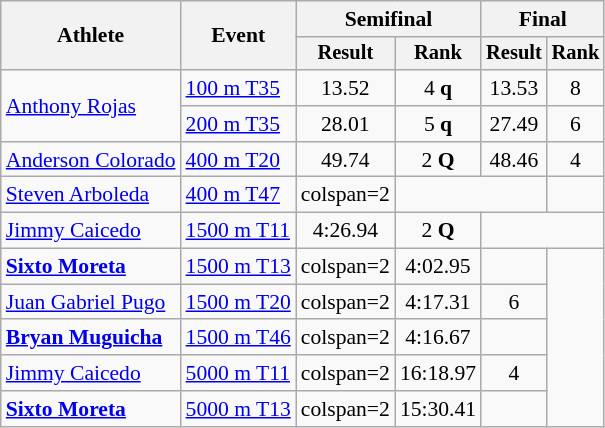<table class="wikitable" style="font-size:90%">
<tr>
<th rowspan="2">Athlete</th>
<th rowspan="2">Event</th>
<th colspan="2">Semifinal</th>
<th colspan="2">Final</th>
</tr>
<tr style="font-size:95%">
<th>Result</th>
<th>Rank</th>
<th>Result</th>
<th>Rank</th>
</tr>
<tr align=center>
<td align=left rowspan=2><a href='#'>Anthony Rojas</a></td>
<td align=left><a href='#'>100 m T35</a></td>
<td>13.52</td>
<td>4 <strong>q</strong></td>
<td>13.53</td>
<td>8</td>
</tr>
<tr align=center>
<td align=left><a href='#'>200 m T35</a></td>
<td>28.01</td>
<td>5 <strong>q</strong></td>
<td>27.49</td>
<td>6</td>
</tr>
<tr align=center>
<td align=left><a href='#'>Anderson Colorado</a></td>
<td align=left><a href='#'>400 m T20</a></td>
<td>49.74</td>
<td>2 <strong>Q</strong></td>
<td>48.46</td>
<td>4</td>
</tr>
<tr align=center>
<td align=left><a href='#'>Steven Arboleda</a></td>
<td align=left><a href='#'>400 m T47</a></td>
<td>colspan=2 </td>
<td colspan=2></td>
</tr>
<tr align=center>
<td align=left><a href='#'>Jimmy Caicedo</a></td>
<td align=left><a href='#'>1500 m T11</a></td>
<td>4:26.94</td>
<td>2 <strong>Q</strong></td>
<td colspan=2></td>
</tr>
<tr align=center>
<td align=left><strong><a href='#'>Sixto Moreta</a></strong></td>
<td align=left><a href='#'>1500 m T13</a></td>
<td>colspan=2 </td>
<td>4:02.95</td>
<td></td>
</tr>
<tr align=center>
<td align=left><a href='#'>Juan Gabriel Pugo</a></td>
<td align=left><a href='#'>1500 m T20</a></td>
<td>colspan=2 </td>
<td>4:17.31</td>
<td>6</td>
</tr>
<tr align=center>
<td align=left><strong><a href='#'>Bryan Muguicha</a></strong></td>
<td align=left><a href='#'>1500 m T46</a></td>
<td>colspan=2 </td>
<td>4:16.67</td>
<td></td>
</tr>
<tr align=center>
<td align=left><a href='#'>Jimmy Caicedo</a></td>
<td align=left><a href='#'>5000 m T11</a></td>
<td>colspan=2 </td>
<td>16:18.97</td>
<td>4</td>
</tr>
<tr align=center>
<td align=left><strong><a href='#'>Sixto Moreta</a></strong></td>
<td align=left><a href='#'>5000 m T13</a></td>
<td>colspan=2 </td>
<td>15:30.41</td>
<td></td>
</tr>
</table>
